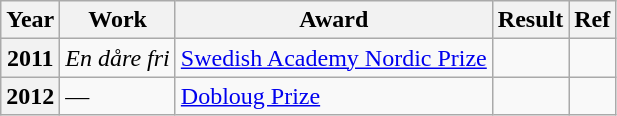<table class="wikitable">
<tr>
<th>Year</th>
<th>Work</th>
<th>Award</th>
<th>Result</th>
<th>Ref</th>
</tr>
<tr>
<th>2011</th>
<td><em>En dåre fri</em></td>
<td><a href='#'>Swedish Academy Nordic Prize</a></td>
<td></td>
<td></td>
</tr>
<tr>
<th>2012</th>
<td>—</td>
<td><a href='#'>Dobloug Prize</a></td>
<td></td>
<td></td>
</tr>
</table>
